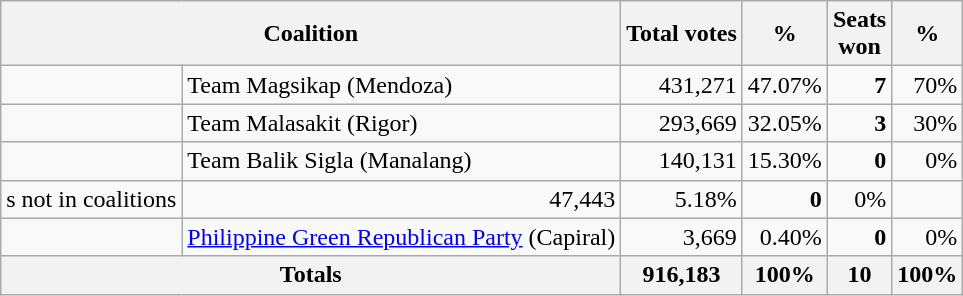<table class=wikitable style="text-align:right;">
<tr>
<th colspan=2>Coalition</th>
<th>Total votes</th>
<th>%</th>
<th>Seats<br>won</th>
<th>%</th>
</tr>
<tr>
<td></td>
<td align=left>Team Magsikap (Mendoza)</td>
<td>431,271</td>
<td>47.07%</td>
<td><strong>7</strong></td>
<td>70%</td>
</tr>
<tr>
<td></td>
<td align=left>Team Malasakit (Rigor)</td>
<td>293,669</td>
<td>32.05%</td>
<td><strong>3</strong></td>
<td>30%</td>
</tr>
<tr>
<td></td>
<td align=left>Team Balik Sigla (Manalang)</td>
<td>140,131</td>
<td>15.30%</td>
<td><strong>0</strong></td>
<td>0%</td>
</tr>
<tr>
<td>s not in coalitions</td>
<td>47,443</td>
<td>5.18%</td>
<td><strong>0</strong></td>
<td>0%</td>
</tr>
<tr>
<td></td>
<td align=left><a href='#'>Philippine Green Republican Party</a> (Capiral)</td>
<td>3,669</td>
<td>0.40%</td>
<td><strong>0</strong></td>
<td>0%</td>
</tr>
<tr>
<th colspan=2>Totals</th>
<th>916,183</th>
<th>100%</th>
<th>10</th>
<th>100%</th>
</tr>
</table>
